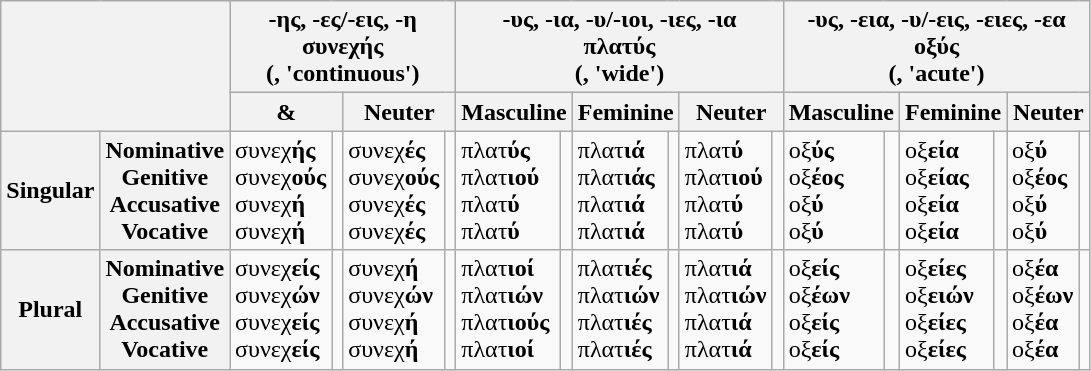<table class="wikitable">
<tr>
<th colspan="2" rowspan="2"> </th>
<th colspan="4">-ης, -ες/-εις, -η<br>συνεχής <br>(, 'continuous')</th>
<th colspan="6">-υς, -ια, -υ/-ιοι, -ιες, -ια<br>πλατύς<br>(, 'wide')</th>
<th colspan="6">-υς, -εια, -υ/-εις, -ειες, -εα<br>οξύς<br>(, 'acute')</th>
</tr>
<tr>
<th colspan="2"> & </th>
<th colspan="2">Neuter</th>
<th colspan="2">Masculine</th>
<th colspan="2">Feminine</th>
<th colspan="2">Neuter</th>
<th colspan="2">Masculine</th>
<th colspan="2">Feminine</th>
<th colspan="2">Neuter</th>
</tr>
<tr>
<th>Singular</th>
<th>Nominative<br>Genitive<br>Accusative<br>Vocative</th>
<td>συνεχ<strong>ής</strong><br>συνεχ<strong>ούς</strong><br>συνεχ<strong>ή</strong><br>συνεχ<strong>ή</strong></td>
<td><br><br><br></td>
<td>συνεχ<strong>ές</strong><br>συνεχ<strong>ούς</strong><br>συνεχ<strong>ές</strong><br>συνεχ<strong>ές</strong></td>
<td><br><br><br></td>
<td>πλατ<strong>ύς</strong><br>πλατ<strong>ιού</strong><br>πλατ<strong>ύ</strong><br>πλατ<strong>ύ</strong></td>
<td><br><br><br></td>
<td>πλατ<strong>ιά</strong><br>πλατ<strong>ιάς</strong><br>πλατ<strong>ιά</strong><br>πλατ<strong>ιά</strong></td>
<td><br><br><br></td>
<td>πλατ<strong>ύ</strong><br>πλατ<strong>ιού</strong><br>πλατ<strong>ύ</strong><br>πλατ<strong>ύ</strong></td>
<td><br><br><br></td>
<td>οξ<strong>ύς</strong><br>οξ<strong>έος</strong><br>οξ<strong>ύ</strong><br>οξ<strong>ύ</strong></td>
<td><br><br><br></td>
<td>οξ<strong>εία</strong><br>οξ<strong>είας</strong><br>οξ<strong>εία</strong><br>οξ<strong>εία</strong></td>
<td><br><br><br></td>
<td>οξ<strong>ύ</strong><br>οξ<strong>έος</strong><br>οξ<strong>ύ</strong><br>οξ<strong>ύ</strong></td>
<td><br><br><br></td>
</tr>
<tr>
<th>Plural</th>
<th>Nominative<br>Genitive<br>Accusative<br>Vocative</th>
<td>συνεχ<strong>είς</strong><br>συνεχ<strong>ών</strong><br>συνεχ<strong>είς</strong><br>συνεχ<strong>είς</strong></td>
<td><br><br><br></td>
<td>συνεχ<strong>ή</strong><br>συνεχ<strong>ών</strong><br>συνεχ<strong>ή</strong><br>συνεχ<strong>ή</strong></td>
<td><br><br><br></td>
<td>πλατ<strong>ιοί</strong><br>πλατ<strong>ιών</strong><br>πλατ<strong>ιούς</strong><br>πλατ<strong>ιοί</strong></td>
<td><br><br><br></td>
<td>πλατ<strong>ιές</strong><br>πλατ<strong>ιών</strong><br>πλατ<strong>ιές</strong><br>πλατ<strong>ιές</strong></td>
<td><br><br><br></td>
<td>πλατ<strong>ιά</strong><br>πλατ<strong>ιών</strong><br>πλατ<strong>ιά</strong><br>πλατ<strong>ιά</strong></td>
<td><br><br><br></td>
<td>οξ<strong>είς</strong><br>οξ<strong>έων</strong><br>οξ<strong>είς</strong><br>οξ<strong>είς</strong></td>
<td><br><br><br></td>
<td>οξ<strong>είες</strong><br>οξ<strong>ειών</strong><br>οξ<strong>είες</strong><br>οξ<strong>είες</strong></td>
<td><br><br><br></td>
<td>οξ<strong>έα</strong><br>οξ<strong>έων</strong><br>οξ<strong>έα</strong><br>οξ<strong>έα</strong></td>
<td><br><br><br></td>
</tr>
</table>
